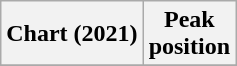<table class="wikitable plainrowheaders" style="text-align:center">
<tr>
<th scope="col">Chart (2021)</th>
<th scope="col">Peak<br>position</th>
</tr>
<tr>
</tr>
</table>
